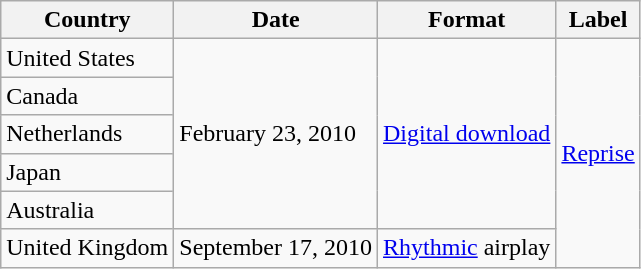<table class="wikitable">
<tr>
<th>Country</th>
<th>Date</th>
<th>Format</th>
<th>Label</th>
</tr>
<tr>
<td>United States</td>
<td rowspan="5">February 23, 2010</td>
<td rowspan="5"><a href='#'>Digital download</a></td>
<td rowspan="6"><a href='#'>Reprise</a></td>
</tr>
<tr>
<td>Canada</td>
</tr>
<tr>
<td>Netherlands</td>
</tr>
<tr>
<td>Japan</td>
</tr>
<tr>
<td>Australia</td>
</tr>
<tr>
<td>United Kingdom</td>
<td>September 17, 2010</td>
<td><a href='#'>Rhythmic</a> airplay</td>
</tr>
</table>
